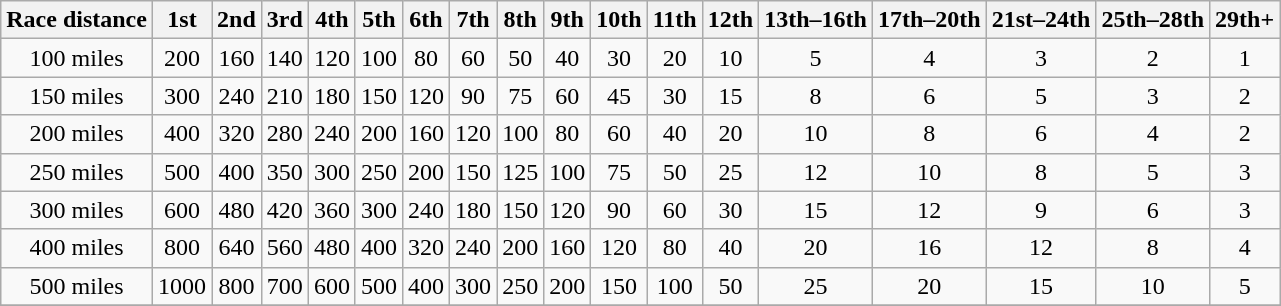<table class="wikitable" style="text-align:center">
<tr>
<th>Race distance</th>
<th>1st</th>
<th>2nd</th>
<th>3rd</th>
<th>4th</th>
<th>5th</th>
<th>6th</th>
<th>7th</th>
<th>8th</th>
<th>9th</th>
<th>10th</th>
<th>11th</th>
<th>12th</th>
<th>13th–16th</th>
<th>17th–20th</th>
<th>21st–24th</th>
<th>25th–28th</th>
<th>29th+</th>
</tr>
<tr>
<td>100 miles</td>
<td>200</td>
<td>160</td>
<td>140</td>
<td>120</td>
<td>100</td>
<td>80</td>
<td>60</td>
<td>50</td>
<td>40</td>
<td>30</td>
<td>20</td>
<td>10</td>
<td>5</td>
<td>4</td>
<td>3</td>
<td>2</td>
<td>1</td>
</tr>
<tr>
<td>150 miles</td>
<td>300</td>
<td>240</td>
<td>210</td>
<td>180</td>
<td>150</td>
<td>120</td>
<td>90</td>
<td>75</td>
<td>60</td>
<td>45</td>
<td>30</td>
<td>15</td>
<td>8</td>
<td>6</td>
<td>5</td>
<td>3</td>
<td>2</td>
</tr>
<tr>
<td>200 miles</td>
<td>400</td>
<td>320</td>
<td>280</td>
<td>240</td>
<td>200</td>
<td>160</td>
<td>120</td>
<td>100</td>
<td>80</td>
<td>60</td>
<td>40</td>
<td>20</td>
<td>10</td>
<td>8</td>
<td>6</td>
<td>4</td>
<td>2</td>
</tr>
<tr>
<td>250 miles</td>
<td>500</td>
<td>400</td>
<td>350</td>
<td>300</td>
<td>250</td>
<td>200</td>
<td>150</td>
<td>125</td>
<td>100</td>
<td>75</td>
<td>50</td>
<td>25</td>
<td>12</td>
<td>10</td>
<td>8</td>
<td>5</td>
<td>3</td>
</tr>
<tr>
<td>300 miles</td>
<td>600</td>
<td>480</td>
<td>420</td>
<td>360</td>
<td>300</td>
<td>240</td>
<td>180</td>
<td>150</td>
<td>120</td>
<td>90</td>
<td>60</td>
<td>30</td>
<td>15</td>
<td>12</td>
<td>9</td>
<td>6</td>
<td>3</td>
</tr>
<tr>
<td>400 miles</td>
<td>800</td>
<td>640</td>
<td>560</td>
<td>480</td>
<td>400</td>
<td>320</td>
<td>240</td>
<td>200</td>
<td>160</td>
<td>120</td>
<td>80</td>
<td>40</td>
<td>20</td>
<td>16</td>
<td>12</td>
<td>8</td>
<td>4</td>
</tr>
<tr>
<td>500 miles</td>
<td>1000</td>
<td>800</td>
<td>700</td>
<td>600</td>
<td>500</td>
<td>400</td>
<td>300</td>
<td>250</td>
<td>200</td>
<td>150</td>
<td>100</td>
<td>50</td>
<td>25</td>
<td>20</td>
<td>15</td>
<td>10</td>
<td>5</td>
</tr>
<tr>
</tr>
</table>
